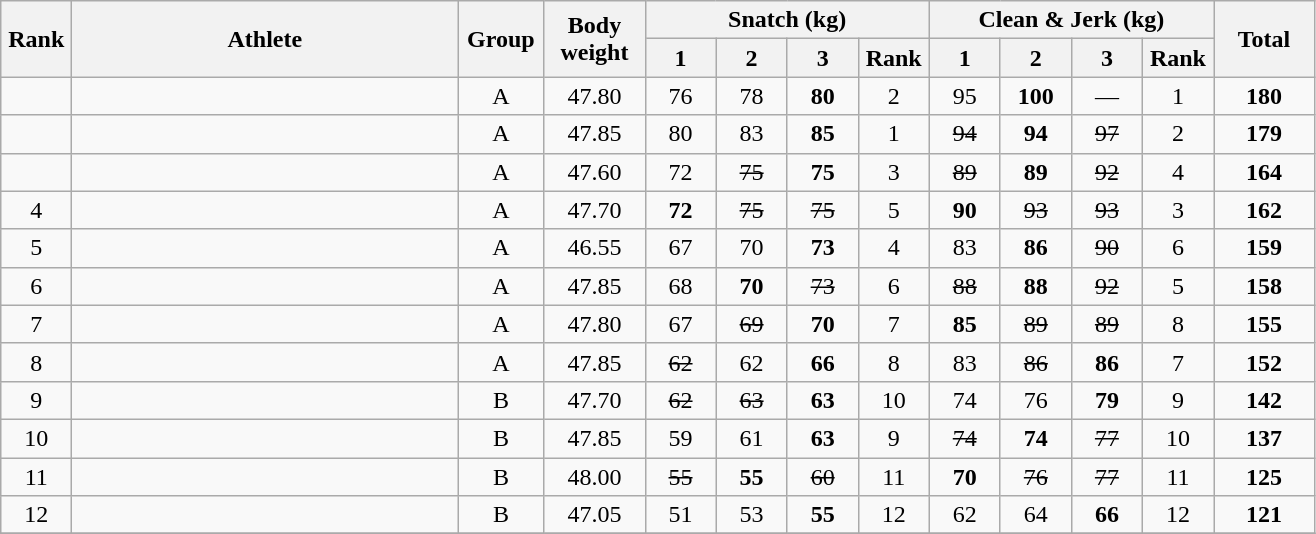<table class = "wikitable" style="text-align:center;">
<tr>
<th rowspan=2 width=40>Rank</th>
<th rowspan=2 width=250>Athlete</th>
<th rowspan=2 width=50>Group</th>
<th rowspan=2 width=60>Body weight</th>
<th colspan=4>Snatch (kg)</th>
<th colspan=4>Clean & Jerk (kg)</th>
<th rowspan=2 width=60>Total</th>
</tr>
<tr>
<th width=40>1</th>
<th width=40>2</th>
<th width=40>3</th>
<th width=40>Rank</th>
<th width=40>1</th>
<th width=40>2</th>
<th width=40>3</th>
<th width=40>Rank</th>
</tr>
<tr>
<td></td>
<td align=left></td>
<td>A</td>
<td>47.80</td>
<td>76</td>
<td>78</td>
<td><strong>80</strong></td>
<td>2</td>
<td>95</td>
<td><strong>100</strong></td>
<td>—</td>
<td>1</td>
<td><strong>180</strong></td>
</tr>
<tr>
<td></td>
<td align=left></td>
<td>A</td>
<td>47.85</td>
<td>80</td>
<td>83</td>
<td><strong>85</strong></td>
<td>1</td>
<td><s>94</s></td>
<td><strong>94</strong></td>
<td><s>97</s></td>
<td>2</td>
<td><strong>179</strong></td>
</tr>
<tr>
<td></td>
<td align=left></td>
<td>A</td>
<td>47.60</td>
<td>72</td>
<td><s>75</s></td>
<td><strong>75</strong></td>
<td>3</td>
<td><s>89</s></td>
<td><strong>89</strong></td>
<td><s>92</s></td>
<td>4</td>
<td><strong>164</strong></td>
</tr>
<tr>
<td>4</td>
<td align=left></td>
<td>A</td>
<td>47.70</td>
<td><strong>72</strong></td>
<td><s>75</s></td>
<td><s>75</s></td>
<td>5</td>
<td><strong>90</strong></td>
<td><s>93</s></td>
<td><s>93</s></td>
<td>3</td>
<td><strong>162</strong></td>
</tr>
<tr>
<td>5</td>
<td align=left></td>
<td>A</td>
<td>46.55</td>
<td>67</td>
<td>70</td>
<td><strong>73</strong></td>
<td>4</td>
<td>83</td>
<td><strong>86</strong></td>
<td><s>90</s></td>
<td>6</td>
<td><strong>159</strong></td>
</tr>
<tr>
<td>6</td>
<td align=left></td>
<td>A</td>
<td>47.85</td>
<td>68</td>
<td><strong>70</strong></td>
<td><s>73</s></td>
<td>6</td>
<td><s>88</s></td>
<td><strong>88</strong></td>
<td><s>92</s></td>
<td>5</td>
<td><strong>158</strong></td>
</tr>
<tr>
<td>7</td>
<td align=left></td>
<td>A</td>
<td>47.80</td>
<td>67</td>
<td><s>69</s></td>
<td><strong>70</strong></td>
<td>7</td>
<td><strong>85</strong></td>
<td><s>89</s></td>
<td><s>89</s></td>
<td>8</td>
<td><strong>155</strong></td>
</tr>
<tr>
<td>8</td>
<td align=left></td>
<td>A</td>
<td>47.85</td>
<td><s>62</s></td>
<td>62</td>
<td><strong>66</strong></td>
<td>8</td>
<td>83</td>
<td><s>86</s></td>
<td><strong>86</strong></td>
<td>7</td>
<td><strong>152</strong></td>
</tr>
<tr>
<td>9</td>
<td align=left></td>
<td>B</td>
<td>47.70</td>
<td><s>62</s></td>
<td><s>63</s></td>
<td><strong>63</strong></td>
<td>10</td>
<td>74</td>
<td>76</td>
<td><strong>79</strong></td>
<td>9</td>
<td><strong>142</strong></td>
</tr>
<tr>
<td>10</td>
<td align=left></td>
<td>B</td>
<td>47.85</td>
<td>59</td>
<td>61</td>
<td><strong>63</strong></td>
<td>9</td>
<td><s>74</s></td>
<td><strong>74</strong></td>
<td><s>77</s></td>
<td>10</td>
<td><strong>137</strong></td>
</tr>
<tr>
<td>11</td>
<td align=left></td>
<td>B</td>
<td>48.00</td>
<td><s>55</s></td>
<td><strong>55</strong></td>
<td><s>60</s></td>
<td>11</td>
<td><strong>70</strong></td>
<td><s>76</s></td>
<td><s>77</s></td>
<td>11</td>
<td><strong>125</strong></td>
</tr>
<tr>
<td>12</td>
<td align=left></td>
<td>B</td>
<td>47.05</td>
<td>51</td>
<td>53</td>
<td><strong>55</strong></td>
<td>12</td>
<td>62</td>
<td>64</td>
<td><strong>66</strong></td>
<td>12</td>
<td><strong>121</strong></td>
</tr>
<tr>
</tr>
</table>
